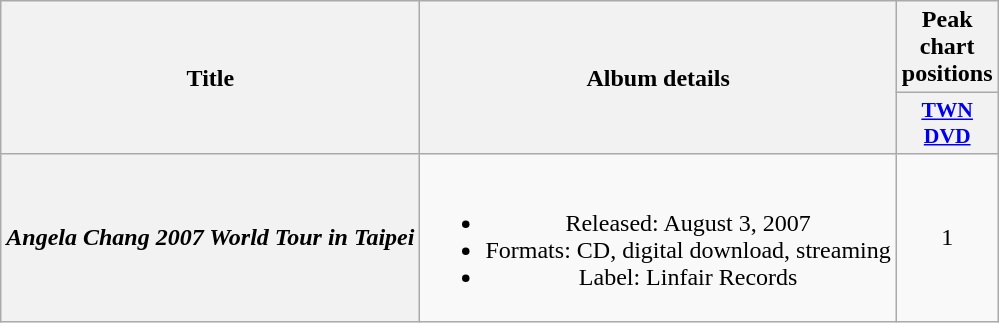<table class="wikitable plainrowheaders" style="text-align:center;">
<tr>
<th rowspan="2" align="left">Title</th>
<th rowspan="2" align="left">Album details</th>
<th>Peak chart positions</th>
</tr>
<tr>
<th scope="col" style="width:3em;font-size:90%;"><a href='#'>TWN DVD</a><br></th>
</tr>
<tr>
<th scope="row"><em>Angela Chang 2007 World Tour</em> <em>in Taipei</em></th>
<td><br><ul><li>Released: August 3, 2007</li><li>Formats: CD, digital download, streaming</li><li>Label: Linfair Records</li></ul></td>
<td>1</td>
</tr>
</table>
